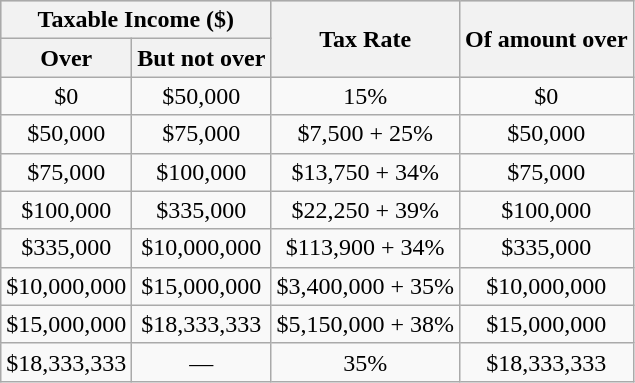<table class="wikitable" style="text-align:center">
<tr bgcolor="#CCCCCC">
<th colspan=2>Taxable Income ($)</th>
<th rowspan=2>Tax Rate</th>
<th rowspan=2>Of amount over</th>
</tr>
<tr>
<th>Over</th>
<th>But not over</th>
</tr>
<tr>
<td>$0</td>
<td>$50,000</td>
<td>15%</td>
<td>$0</td>
</tr>
<tr>
<td>$50,000</td>
<td>$75,000</td>
<td>$7,500 + 25%</td>
<td>$50,000</td>
</tr>
<tr>
<td>$75,000</td>
<td>$100,000</td>
<td>$13,750 + 34%</td>
<td>$75,000</td>
</tr>
<tr>
<td>$100,000</td>
<td>$335,000</td>
<td>$22,250 + 39%</td>
<td>$100,000</td>
</tr>
<tr>
<td>$335,000</td>
<td>$10,000,000</td>
<td>$113,900 + 34%</td>
<td>$335,000</td>
</tr>
<tr>
<td>$10,000,000</td>
<td>$15,000,000</td>
<td>$3,400,000 + 35%</td>
<td>$10,000,000</td>
</tr>
<tr>
<td>$15,000,000</td>
<td>$18,333,333</td>
<td>$5,150,000 + 38%</td>
<td>$15,000,000</td>
</tr>
<tr>
<td>$18,333,333</td>
<td>—</td>
<td>35%</td>
<td>$18,333,333</td>
</tr>
</table>
